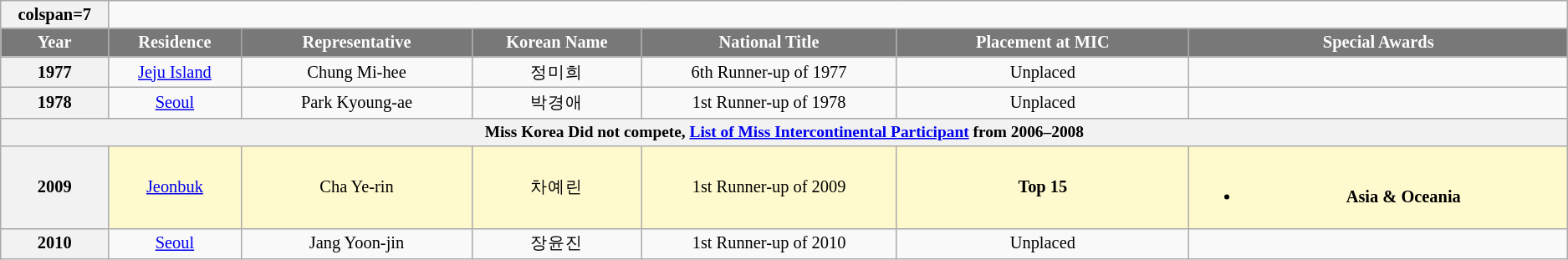<table class="wikitable sortable" style="font-size: 85%; text-align:center">
<tr>
<th>colspan=7 </th>
</tr>
<tr>
<th width="80" style="background-color:#787878;color:#FFFFFF;">Year</th>
<th width="100" style="background-color:#787878;color:#FFFFFF;">Residence</th>
<th width="180" style="background-color:#787878;color:#FFFFFF;">Representative</th>
<th width="130" style="background-color:#787878;color:#FFFFFF;">Korean Name</th>
<th width="200" style="background-color:#787878;color:#FFFFFF;">National Title</th>
<th width="230" style="background-color:#787878;color:#FFFFFF;">Placement at MIC</th>
<th width="300" style="background-color:#787878;color:#FFFFFF;">Special Awards</th>
</tr>
<tr>
<th>1977</th>
<td><a href='#'>Jeju Island</a></td>
<td>Chung Mi-hee</td>
<td>정미희</td>
<td>6th Runner-up of 1977</td>
<td>Unplaced</td>
<td></td>
</tr>
<tr>
<th>1978</th>
<td><a href='#'>Seoul</a></td>
<td>Park Kyoung-ae</td>
<td>박경애</td>
<td>1st Runner-up of 1978</td>
<td>Unplaced</td>
<td></td>
</tr>
<tr>
<th colspan=8 style="font-size:95%;">Miss Korea Did not compete, <a href='#'>List of Miss Intercontinental Participant</a> from 2006–2008</th>
</tr>
<tr style="background-color:#FFFACD; ">
<th>2009</th>
<td><a href='#'>Jeonbuk</a></td>
<td>Cha Ye-rin</td>
<td>차예린</td>
<td>1st Runner-up of 2009</td>
<td><strong>Top 15</strong></td>
<td><br><ul><li><strong>Asia & Oceania</strong></li></ul></td>
</tr>
<tr>
<th>2010</th>
<td><a href='#'>Seoul</a></td>
<td>Jang Yoon-jin</td>
<td>장윤진</td>
<td>1st Runner-up of 2010</td>
<td>Unplaced</td>
<td></td>
</tr>
</table>
